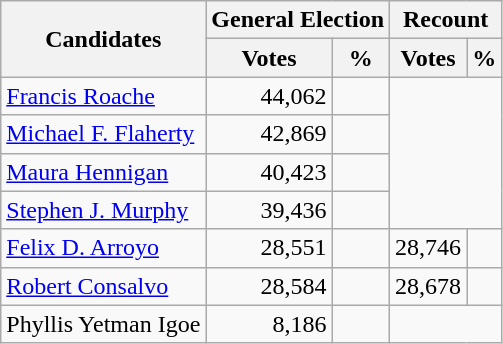<table class=wikitable>
<tr>
<th colspan=1 rowspan=2><strong>Candidates</strong></th>
<th colspan=2><strong>General Election</strong></th>
<th colspan=2><strong>Recount</strong></th>
</tr>
<tr>
<th>Votes</th>
<th>%</th>
<th>Votes</th>
<th>%</th>
</tr>
<tr>
<td><a href='#'>Francis Roache</a></td>
<td align="right">44,062</td>
<td align="right"></td>
</tr>
<tr>
<td><a href='#'>Michael F. Flaherty</a></td>
<td align="right">42,869</td>
<td align="right"></td>
</tr>
<tr>
<td><a href='#'>Maura Hennigan</a></td>
<td align="right">40,423</td>
<td align="right"></td>
</tr>
<tr>
<td><a href='#'>Stephen J. Murphy</a></td>
<td align="right">39,436</td>
<td align="right"></td>
</tr>
<tr>
<td><a href='#'>Felix D. Arroyo</a></td>
<td align="right">28,551</td>
<td align="right"></td>
<td align="right">28,746</td>
<td></td>
</tr>
<tr>
<td><a href='#'>Robert Consalvo</a></td>
<td align="right">28,584</td>
<td align="right"></td>
<td align="right">28,678</td>
<td></td>
</tr>
<tr>
<td>Phyllis Yetman Igoe</td>
<td align="right">8,186</td>
<td align="right"></td>
</tr>
</table>
